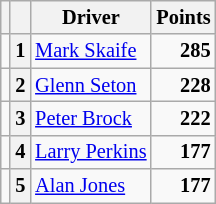<table class="wikitable" style="font-size: 85%;">
<tr>
<th></th>
<th></th>
<th>Driver</th>
<th>Points</th>
</tr>
<tr>
<td style="text-align:left;"></td>
<th>1</th>
<td> <a href='#'>Mark Skaife</a></td>
<td style="text-align:right;"><strong>285</strong></td>
</tr>
<tr>
<td style="text-align:left;"></td>
<th>2</th>
<td> <a href='#'>Glenn Seton</a></td>
<td style="text-align:right;"><strong>228</strong></td>
</tr>
<tr>
<td style="text-align:left;"></td>
<th>3</th>
<td> <a href='#'>Peter Brock</a></td>
<td style="text-align:right;"><strong>222</strong></td>
</tr>
<tr>
<td style="text-align:left;"></td>
<th>4</th>
<td> <a href='#'>Larry Perkins</a></td>
<td style="text-align:right;"><strong>177</strong></td>
</tr>
<tr>
<td style="text-align:left;"></td>
<th>5</th>
<td> <a href='#'>Alan Jones</a></td>
<td style="text-align:right;"><strong>177</strong></td>
</tr>
</table>
